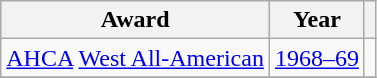<table class="wikitable">
<tr>
<th>Award</th>
<th>Year</th>
<th></th>
</tr>
<tr>
<td><a href='#'>AHCA</a> <a href='#'>West All-American</a></td>
<td><a href='#'>1968–69</a></td>
<td></td>
</tr>
<tr>
</tr>
</table>
